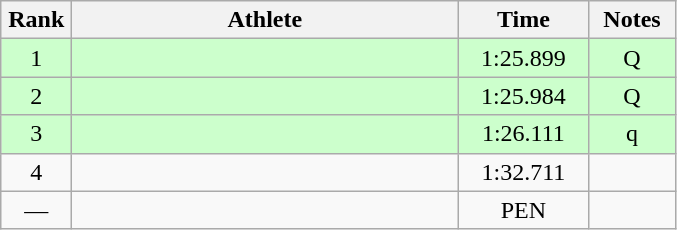<table class=wikitable style="text-align:center">
<tr>
<th width=40>Rank</th>
<th width=250>Athlete</th>
<th width=80>Time</th>
<th width=50>Notes</th>
</tr>
<tr bgcolor="ccffcc">
<td>1</td>
<td align=left></td>
<td>1:25.899</td>
<td>Q</td>
</tr>
<tr bgcolor="ccffcc">
<td>2</td>
<td align=left></td>
<td>1:25.984</td>
<td>Q</td>
</tr>
<tr bgcolor="ccffcc">
<td>3</td>
<td align=left></td>
<td>1:26.111</td>
<td>q</td>
</tr>
<tr>
<td>4</td>
<td align=left></td>
<td>1:32.711</td>
<td></td>
</tr>
<tr>
<td>—</td>
<td align=left></td>
<td>PEN</td>
<td></td>
</tr>
</table>
